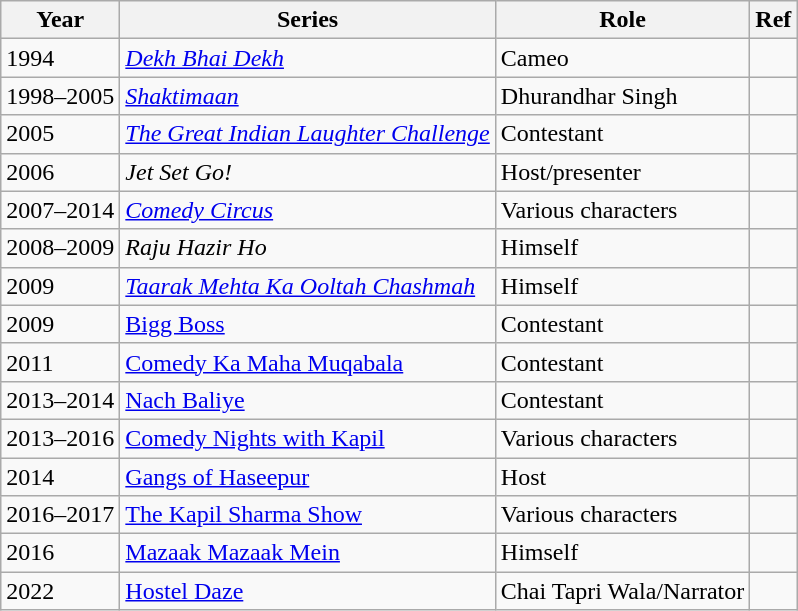<table class="wikitable sortable">
<tr>
<th>Year</th>
<th>Series</th>
<th>Role</th>
<th>Ref</th>
</tr>
<tr>
<td>1994</td>
<td><em><a href='#'>Dekh Bhai Dekh</a></em></td>
<td>Cameo</td>
<td></td>
</tr>
<tr>
<td>1998–2005</td>
<td><em><a href='#'>Shaktimaan</a></em></td>
<td>Dhurandhar Singh</td>
<td></td>
</tr>
<tr>
<td>2005</td>
<td><em><a href='#'>The Great Indian Laughter Challenge</a></em></td>
<td>Contestant</td>
<td></td>
</tr>
<tr>
<td>2006</td>
<td><em>Jet Set Go!</em></td>
<td>Host/presenter</td>
<td></td>
</tr>
<tr>
<td>2007–2014</td>
<td><em><a href='#'>Comedy Circus</a></em></td>
<td>Various characters</td>
<td></td>
</tr>
<tr>
<td>2008–2009</td>
<td><em>Raju Hazir Ho</em></td>
<td>Himself</td>
<td></td>
</tr>
<tr>
<td>2009</td>
<td><em><a href='#'>Taarak Mehta Ka Ooltah Chashmah</a></td>
<td>Himself</td>
<td></td>
</tr>
<tr>
<td>2009</td>
<td></em><a href='#'>Bigg Boss</a><em></td>
<td>Contestant</td>
<td></td>
</tr>
<tr>
<td>2011</td>
<td></em><a href='#'>Comedy Ka Maha Muqabala</a><em></td>
<td>Contestant</td>
<td></td>
</tr>
<tr>
<td>2013–2014</td>
<td></em><a href='#'>Nach Baliye</a><em></td>
<td>Contestant</td>
<td></td>
</tr>
<tr>
<td>2013–2016</td>
<td></em><a href='#'>Comedy Nights with Kapil</a><em></td>
<td>Various characters</td>
<td></td>
</tr>
<tr>
<td>2014</td>
<td></em><a href='#'>Gangs of Haseepur</a><em></td>
<td>Host</td>
<td></td>
</tr>
<tr>
<td>2016–2017</td>
<td></em><a href='#'>The Kapil Sharma Show</a><em></td>
<td>Various characters</td>
<td></td>
</tr>
<tr>
<td>2016</td>
<td></em><a href='#'>Mazaak Mazaak Mein</a><em></td>
<td>Himself</td>
<td></td>
</tr>
<tr>
<td>2022</td>
<td></em><a href='#'>Hostel Daze</a><em></td>
<td>Chai Tapri Wala/Narrator</td>
<td></td>
</tr>
</table>
